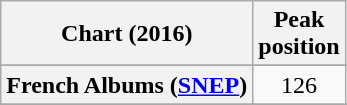<table class="wikitable sortable plainrowheaders" style="text-align:center">
<tr>
<th scope="col">Chart (2016)</th>
<th scope="col">Peak<br>position</th>
</tr>
<tr>
</tr>
<tr>
</tr>
<tr>
<th scope="row">French Albums (<a href='#'>SNEP</a>)</th>
<td>126</td>
</tr>
<tr>
</tr>
<tr>
</tr>
</table>
